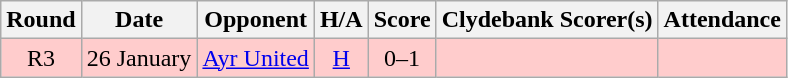<table class="wikitable" style="text-align:center">
<tr>
<th>Round</th>
<th>Date</th>
<th>Opponent</th>
<th>H/A</th>
<th>Score</th>
<th>Clydebank Scorer(s)</th>
<th>Attendance</th>
</tr>
<tr bgcolor=#FFCCCC>
<td>R3</td>
<td align=left>26 January</td>
<td align=left><a href='#'>Ayr United</a></td>
<td><a href='#'>H</a></td>
<td>0–1</td>
<td align=left></td>
<td></td>
</tr>
</table>
